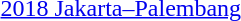<table>
<tr>
<td><a href='#'>2018 Jakarta–Palembang</a></td>
<td></td>
<td></td>
<td></td>
</tr>
</table>
